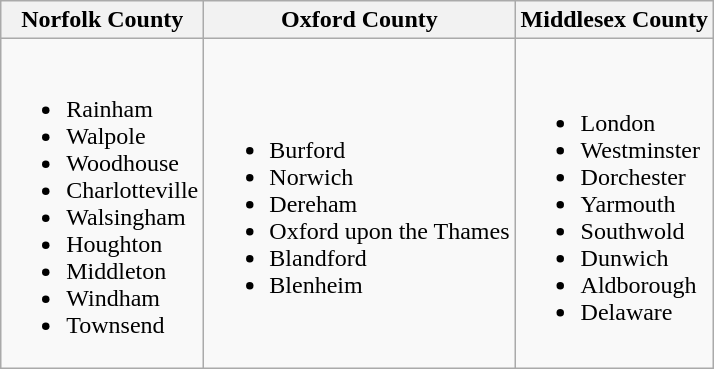<table class="wikitable">
<tr>
<th>Norfolk County</th>
<th>Oxford County</th>
<th>Middlesex County</th>
</tr>
<tr>
<td><br><ul><li>Rainham</li><li>Walpole</li><li>Woodhouse</li><li>Charlotteville</li><li>Walsingham</li><li>Houghton</li><li>Middleton</li><li>Windham</li><li>Townsend</li></ul></td>
<td><br><ul><li>Burford</li><li>Norwich</li><li>Dereham</li><li>Oxford upon the Thames</li><li>Blandford</li><li>Blenheim</li></ul></td>
<td><br><ul><li>London</li><li>Westminster</li><li>Dorchester</li><li>Yarmouth</li><li>Southwold</li><li>Dunwich</li><li>Aldborough</li><li>Delaware</li></ul></td>
</tr>
</table>
